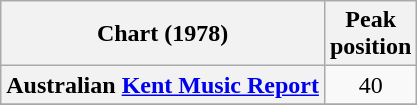<table class="wikitable sortable plainrowheaders">
<tr>
<th scope="col">Chart (1978)</th>
<th scope="col">Peak<br>position</th>
</tr>
<tr>
<th scope="row">Australian <a href='#'>Kent Music Report</a></th>
<td style="text-align:center;">40</td>
</tr>
<tr>
</tr>
</table>
